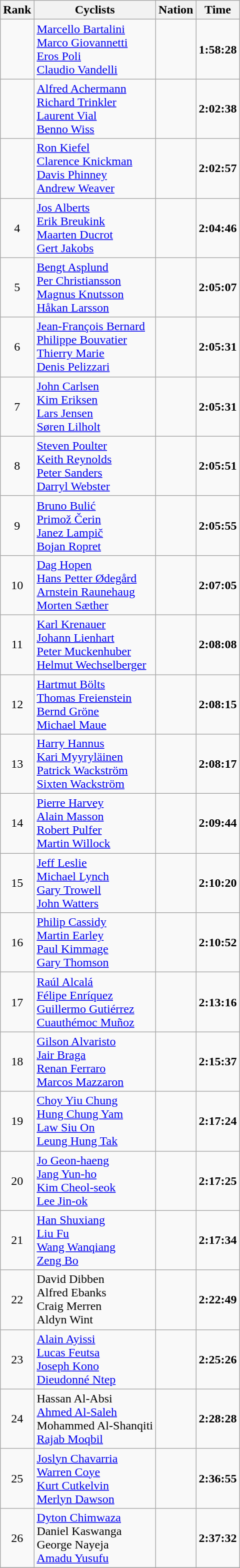<table class=wikitable style="text-align:center">
<tr>
<th>Rank</th>
<th>Cyclists</th>
<th>Nation</th>
<th>Time</th>
</tr>
<tr>
<td></td>
<td align=left><a href='#'>Marcello Bartalini</a><br> <a href='#'>Marco Giovannetti</a><br> <a href='#'>Eros Poli</a><br> <a href='#'>Claudio Vandelli</a></td>
<td></td>
<td><strong>1:58:28</strong></td>
</tr>
<tr>
<td></td>
<td align=left><a href='#'>Alfred Achermann</a><br> <a href='#'>Richard Trinkler</a><br> <a href='#'>Laurent Vial</a><br> <a href='#'>Benno Wiss</a></td>
<td></td>
<td><strong>2:02:38</strong></td>
</tr>
<tr>
<td></td>
<td align=left><a href='#'>Ron Kiefel</a><br> <a href='#'>Clarence Knickman</a><br> <a href='#'>Davis Phinney</a><br> <a href='#'>Andrew Weaver</a></td>
<td></td>
<td><strong>2:02:57</strong></td>
</tr>
<tr>
<td>4</td>
<td align=left><a href='#'>Jos Alberts</a><br> <a href='#'>Erik Breukink</a><br> <a href='#'>Maarten Ducrot</a><br> <a href='#'>Gert Jakobs</a></td>
<td></td>
<td><strong>2:04:46</strong></td>
</tr>
<tr>
<td>5</td>
<td align=left><a href='#'>Bengt Asplund</a><br> <a href='#'>Per Christiansson</a><br> <a href='#'>Magnus Knutsson</a><br> <a href='#'>Håkan Larsson</a></td>
<td></td>
<td><strong>2:05:07</strong></td>
</tr>
<tr>
<td>6</td>
<td align=left><a href='#'>Jean-François Bernard</a><br> <a href='#'>Philippe Bouvatier</a><br> <a href='#'>Thierry Marie</a><br> <a href='#'>Denis Pelizzari</a></td>
<td></td>
<td><strong>2:05:31</strong></td>
</tr>
<tr>
<td>7</td>
<td align=left><a href='#'>John Carlsen</a><br> <a href='#'>Kim Eriksen</a><br> <a href='#'>Lars Jensen</a><br> <a href='#'>Søren Lilholt</a></td>
<td></td>
<td><strong>2:05:31</strong></td>
</tr>
<tr>
<td>8</td>
<td align=left><a href='#'>Steven Poulter</a><br> <a href='#'>Keith Reynolds</a><br> <a href='#'>Peter Sanders</a><br> <a href='#'>Darryl Webster</a></td>
<td></td>
<td><strong>2:05:51</strong></td>
</tr>
<tr>
<td>9</td>
<td align=left><a href='#'>Bruno Bulić</a><br> <a href='#'>Primož Čerin</a><br> <a href='#'>Janez Lampič</a><br> <a href='#'>Bojan Ropret</a></td>
<td></td>
<td><strong>2:05:55</strong></td>
</tr>
<tr>
<td>10</td>
<td align=left><a href='#'>Dag Hopen</a><br> <a href='#'>Hans Petter Ødegård</a><br> <a href='#'>Arnstein Raunehaug</a><br> <a href='#'>Morten Sæther</a></td>
<td></td>
<td><strong>2:07:05</strong></td>
</tr>
<tr>
<td>11</td>
<td align=left><a href='#'>Karl Krenauer</a><br> <a href='#'>Johann Lienhart</a><br> <a href='#'>Peter Muckenhuber</a><br> <a href='#'>Helmut Wechselberger</a></td>
<td></td>
<td><strong>2:08:08</strong></td>
</tr>
<tr>
<td>12</td>
<td align=left><a href='#'>Hartmut Bölts</a><br> <a href='#'>Thomas Freienstein</a><br> <a href='#'>Bernd Gröne</a><br> <a href='#'>Michael Maue</a></td>
<td></td>
<td><strong>2:08:15</strong></td>
</tr>
<tr>
<td>13</td>
<td align=left><a href='#'>Harry Hannus</a><br> <a href='#'>Kari Myyryläinen</a><br> <a href='#'>Patrick Wackström</a><br> <a href='#'>Sixten Wackström</a></td>
<td></td>
<td><strong>2:08:17</strong></td>
</tr>
<tr>
<td>14</td>
<td align=left><a href='#'>Pierre Harvey</a><br> <a href='#'>Alain Masson</a><br> <a href='#'>Robert Pulfer</a><br> <a href='#'>Martin Willock</a></td>
<td></td>
<td><strong>2:09:44</strong></td>
</tr>
<tr>
<td>15</td>
<td align=left><a href='#'>Jeff Leslie</a><br> <a href='#'>Michael Lynch</a><br> <a href='#'>Gary Trowell</a><br> <a href='#'>John Watters</a></td>
<td></td>
<td><strong>2:10:20</strong></td>
</tr>
<tr>
<td>16</td>
<td align=left><a href='#'>Philip Cassidy</a><br> <a href='#'>Martin Earley</a><br> <a href='#'>Paul Kimmage</a><br> <a href='#'>Gary Thomson</a></td>
<td></td>
<td><strong>2:10:52</strong></td>
</tr>
<tr>
<td>17</td>
<td align=left><a href='#'>Raúl Alcalá</a><br> <a href='#'>Félipe Enríquez</a><br> <a href='#'>Guillermo Gutiérrez</a><br> <a href='#'>Cuauthémoc Muñoz</a></td>
<td></td>
<td><strong>2:13:16</strong></td>
</tr>
<tr>
<td>18</td>
<td align=left><a href='#'>Gilson Alvaristo</a><br> <a href='#'>Jair Braga</a><br> <a href='#'>Renan Ferraro</a><br> <a href='#'>Marcos Mazzaron</a></td>
<td></td>
<td><strong>2:15:37</strong></td>
</tr>
<tr>
<td>19</td>
<td align=left><a href='#'>Choy Yiu Chung</a><br> <a href='#'>Hung Chung Yam</a><br> <a href='#'>Law Siu On</a><br> <a href='#'>Leung Hung Tak</a></td>
<td></td>
<td><strong>2:17:24</strong></td>
</tr>
<tr>
<td>20</td>
<td align=left><a href='#'>Jo Geon-haeng</a><br> <a href='#'>Jang Yun-ho</a><br> <a href='#'>Kim Cheol-seok</a><br> <a href='#'>Lee Jin-ok</a></td>
<td></td>
<td><strong>2:17:25</strong></td>
</tr>
<tr>
<td>21</td>
<td align=left><a href='#'>Han Shuxiang</a><br> <a href='#'>Liu Fu</a><br> <a href='#'>Wang Wanqiang</a><br> <a href='#'>Zeng Bo</a></td>
<td></td>
<td><strong>2:17:34</strong></td>
</tr>
<tr>
<td>22</td>
<td align=left>David Dibben<br> Alfred Ebanks<br> Craig Merren<br> Aldyn Wint</td>
<td></td>
<td><strong>2:22:49</strong></td>
</tr>
<tr>
<td>23</td>
<td align=left><a href='#'>Alain Ayissi</a><br> <a href='#'>Lucas Feutsa</a><br> <a href='#'>Joseph Kono</a><br> <a href='#'>Dieudonné Ntep</a></td>
<td></td>
<td><strong>2:25:26</strong></td>
</tr>
<tr>
<td>24</td>
<td align=left>Hassan Al-Absi<br> <a href='#'>Ahmed Al-Saleh</a><br> Mohammed Al-Shanqiti<br> <a href='#'>Rajab Moqbil</a></td>
<td></td>
<td><strong>2:28:28</strong></td>
</tr>
<tr>
<td>25</td>
<td align=left><a href='#'>Joslyn Chavarria</a><br> <a href='#'>Warren Coye</a><br> <a href='#'>Kurt Cutkelvin</a><br> <a href='#'>Merlyn Dawson</a></td>
<td></td>
<td><strong>2:36:55</strong></td>
</tr>
<tr>
<td>26</td>
<td align=left><a href='#'>Dyton Chimwaza</a><br> Daniel Kaswanga<br> George Nayeja<br> <a href='#'>Amadu Yusufu</a></td>
<td></td>
<td><strong>2:37:32</strong></td>
</tr>
<tr>
</tr>
</table>
